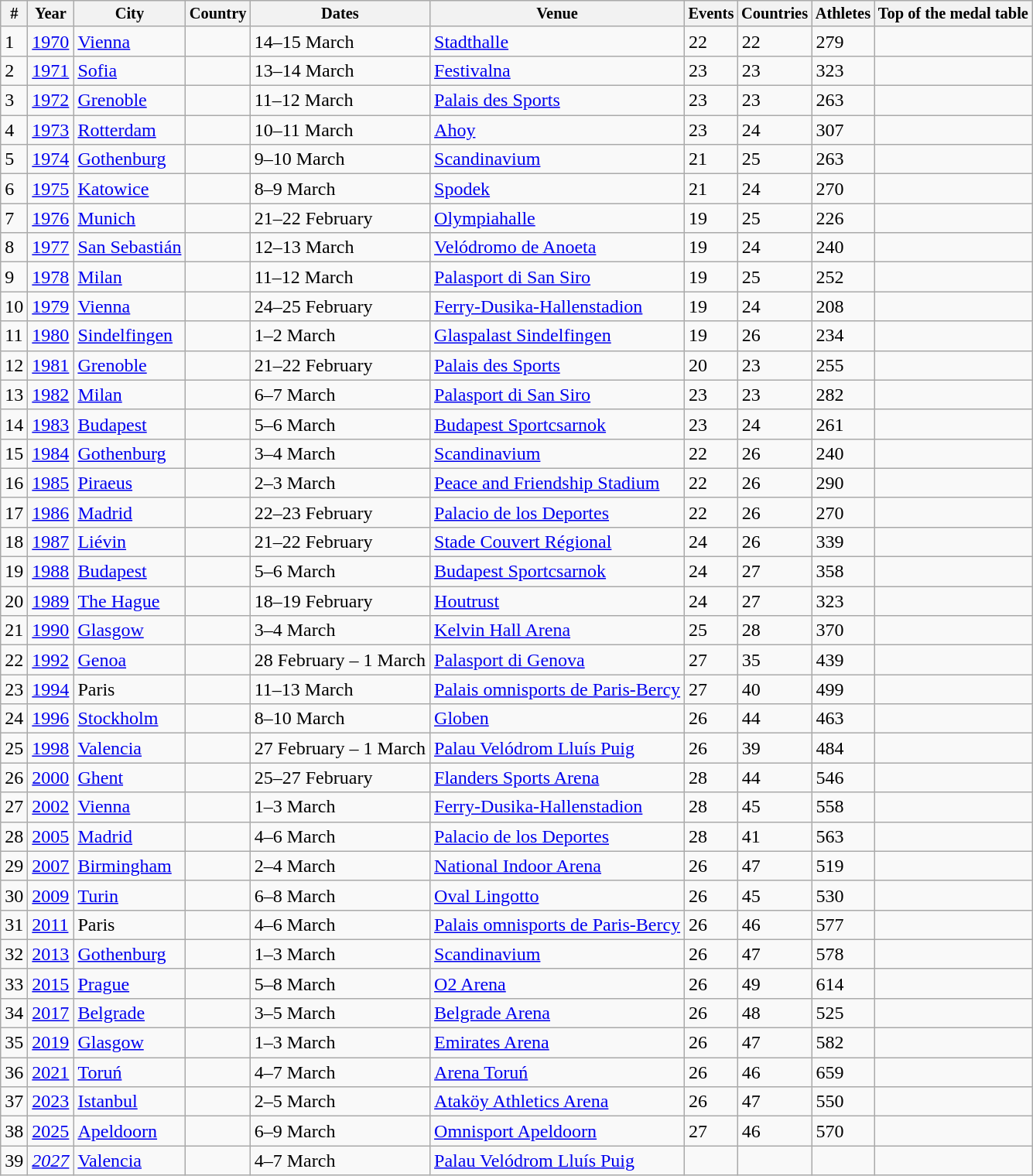<table class = "wikitable sortable">
<tr style = font-size:85%>
<th>#</th>
<th>Year</th>
<th>City</th>
<th>Country</th>
<th>Dates</th>
<th>Venue</th>
<th>Events</th>
<th>Countries</th>
<th>Athletes</th>
<th>Top of the medal table</th>
</tr>
<tr>
<td>1</td>
<td><a href='#'>1970</a></td>
<td><a href='#'>Vienna</a></td>
<td></td>
<td>14–15 March</td>
<td><a href='#'>Stadthalle</a></td>
<td>22</td>
<td>22</td>
<td>279</td>
<td></td>
</tr>
<tr>
<td>2</td>
<td><a href='#'>1971</a></td>
<td><a href='#'>Sofia</a></td>
<td></td>
<td>13–14 March</td>
<td><a href='#'>Festivalna</a></td>
<td>23</td>
<td>23</td>
<td>323</td>
<td></td>
</tr>
<tr>
<td>3</td>
<td><a href='#'>1972</a></td>
<td><a href='#'>Grenoble</a></td>
<td></td>
<td>11–12 March</td>
<td><a href='#'>Palais des Sports</a></td>
<td>23</td>
<td>23</td>
<td>263</td>
<td></td>
</tr>
<tr>
<td>4</td>
<td><a href='#'>1973</a></td>
<td><a href='#'>Rotterdam</a></td>
<td></td>
<td>10–11 March</td>
<td><a href='#'>Ahoy</a></td>
<td>23</td>
<td>24</td>
<td>307</td>
<td></td>
</tr>
<tr>
<td>5</td>
<td><a href='#'>1974</a></td>
<td><a href='#'>Gothenburg</a></td>
<td></td>
<td>9–10 March</td>
<td><a href='#'>Scandinavium</a></td>
<td>21</td>
<td>25</td>
<td>263</td>
<td></td>
</tr>
<tr>
<td>6</td>
<td><a href='#'>1975</a></td>
<td><a href='#'>Katowice</a></td>
<td></td>
<td>8–9 March</td>
<td><a href='#'>Spodek</a></td>
<td>21</td>
<td>24</td>
<td>270</td>
<td></td>
</tr>
<tr>
<td>7</td>
<td><a href='#'>1976</a></td>
<td><a href='#'>Munich</a></td>
<td></td>
<td>21–22 February</td>
<td><a href='#'>Olympiahalle</a></td>
<td>19</td>
<td>25</td>
<td>226</td>
<td></td>
</tr>
<tr>
<td>8</td>
<td><a href='#'>1977</a></td>
<td><a href='#'>San Sebastián</a></td>
<td></td>
<td>12–13 March</td>
<td><a href='#'>Velódromo de Anoeta</a></td>
<td>19</td>
<td>24</td>
<td>240</td>
<td></td>
</tr>
<tr>
<td>9</td>
<td><a href='#'>1978</a></td>
<td><a href='#'>Milan</a></td>
<td></td>
<td>11–12 March</td>
<td><a href='#'>Palasport di San Siro</a></td>
<td>19</td>
<td>25</td>
<td>252</td>
<td></td>
</tr>
<tr>
<td>10</td>
<td><a href='#'>1979</a></td>
<td><a href='#'>Vienna</a></td>
<td></td>
<td>24–25 February</td>
<td><a href='#'>Ferry-Dusika-Hallenstadion</a></td>
<td>19</td>
<td>24</td>
<td>208</td>
<td></td>
</tr>
<tr>
<td>11</td>
<td><a href='#'>1980</a></td>
<td><a href='#'>Sindelfingen</a></td>
<td></td>
<td>1–2 March</td>
<td><a href='#'>Glaspalast Sindelfingen</a></td>
<td>19</td>
<td>26</td>
<td>234</td>
<td></td>
</tr>
<tr>
<td>12</td>
<td><a href='#'>1981</a></td>
<td><a href='#'>Grenoble</a></td>
<td></td>
<td>21–22 February</td>
<td><a href='#'>Palais des Sports</a></td>
<td>20</td>
<td>23</td>
<td>255</td>
<td></td>
</tr>
<tr>
<td>13</td>
<td><a href='#'>1982</a></td>
<td><a href='#'>Milan</a></td>
<td></td>
<td>6–7 March</td>
<td><a href='#'>Palasport di San Siro</a></td>
<td>23</td>
<td>23</td>
<td>282</td>
<td></td>
</tr>
<tr>
<td>14</td>
<td><a href='#'>1983</a></td>
<td><a href='#'>Budapest</a></td>
<td></td>
<td>5–6 March</td>
<td><a href='#'>Budapest Sportcsarnok</a></td>
<td>23</td>
<td>24</td>
<td>261</td>
<td></td>
</tr>
<tr>
<td>15</td>
<td><a href='#'>1984</a></td>
<td><a href='#'>Gothenburg</a></td>
<td></td>
<td>3–4 March</td>
<td><a href='#'>Scandinavium</a></td>
<td>22</td>
<td>26</td>
<td>240</td>
<td></td>
</tr>
<tr>
<td>16</td>
<td><a href='#'>1985</a></td>
<td><a href='#'>Piraeus</a></td>
<td></td>
<td>2–3 March</td>
<td><a href='#'>Peace and Friendship Stadium</a></td>
<td>22</td>
<td>26</td>
<td>290</td>
<td></td>
</tr>
<tr>
<td>17</td>
<td><a href='#'>1986</a></td>
<td><a href='#'>Madrid</a></td>
<td></td>
<td>22–23 February</td>
<td><a href='#'>Palacio de los Deportes</a></td>
<td>22</td>
<td>26</td>
<td>270</td>
<td></td>
</tr>
<tr>
<td>18</td>
<td><a href='#'>1987</a></td>
<td><a href='#'>Liévin</a></td>
<td></td>
<td>21–22 February</td>
<td><a href='#'>Stade Couvert Régional</a></td>
<td>24</td>
<td>26</td>
<td>339</td>
<td></td>
</tr>
<tr>
<td>19</td>
<td><a href='#'>1988</a></td>
<td><a href='#'>Budapest</a></td>
<td></td>
<td>5–6 March</td>
<td><a href='#'>Budapest Sportcsarnok</a></td>
<td>24</td>
<td>27</td>
<td>358</td>
<td></td>
</tr>
<tr>
<td>20</td>
<td><a href='#'>1989</a></td>
<td><a href='#'>The Hague</a></td>
<td></td>
<td>18–19 February</td>
<td><a href='#'>Houtrust</a></td>
<td>24</td>
<td>27</td>
<td>323</td>
<td></td>
</tr>
<tr>
<td>21</td>
<td><a href='#'>1990</a></td>
<td><a href='#'>Glasgow</a></td>
<td></td>
<td>3–4 March</td>
<td><a href='#'>Kelvin Hall Arena</a></td>
<td>25</td>
<td>28</td>
<td>370</td>
<td></td>
</tr>
<tr>
<td>22</td>
<td><a href='#'>1992</a></td>
<td><a href='#'>Genoa</a></td>
<td></td>
<td>28 February – 1 March</td>
<td><a href='#'>Palasport di Genova</a></td>
<td>27</td>
<td>35</td>
<td>439</td>
<td></td>
</tr>
<tr>
<td>23</td>
<td><a href='#'>1994</a></td>
<td>Paris</td>
<td></td>
<td>11–13 March</td>
<td><a href='#'>Palais omnisports de Paris-Bercy</a></td>
<td>27</td>
<td>40</td>
<td>499</td>
<td></td>
</tr>
<tr>
<td>24</td>
<td><a href='#'>1996</a></td>
<td><a href='#'>Stockholm</a></td>
<td></td>
<td>8–10 March</td>
<td><a href='#'>Globen</a></td>
<td>26</td>
<td>44</td>
<td>463</td>
<td></td>
</tr>
<tr>
<td>25</td>
<td><a href='#'>1998</a></td>
<td><a href='#'>Valencia</a></td>
<td></td>
<td>27 February – 1 March</td>
<td><a href='#'>Palau Velódrom Lluís Puig</a></td>
<td>26</td>
<td>39</td>
<td>484</td>
<td></td>
</tr>
<tr>
<td>26</td>
<td><a href='#'>2000</a></td>
<td><a href='#'>Ghent</a></td>
<td></td>
<td>25–27 February</td>
<td><a href='#'>Flanders Sports Arena</a></td>
<td>28</td>
<td>44</td>
<td>546</td>
<td></td>
</tr>
<tr>
<td>27</td>
<td><a href='#'>2002</a></td>
<td><a href='#'>Vienna</a></td>
<td></td>
<td>1–3 March</td>
<td><a href='#'>Ferry-Dusika-Hallenstadion</a></td>
<td>28</td>
<td>45</td>
<td>558</td>
<td></td>
</tr>
<tr>
<td>28</td>
<td><a href='#'>2005</a></td>
<td><a href='#'>Madrid</a></td>
<td></td>
<td>4–6 March</td>
<td><a href='#'>Palacio de los Deportes</a></td>
<td>28</td>
<td>41</td>
<td>563</td>
<td></td>
</tr>
<tr>
<td>29</td>
<td><a href='#'>2007</a></td>
<td><a href='#'>Birmingham</a></td>
<td></td>
<td>2–4 March</td>
<td><a href='#'>National Indoor Arena</a></td>
<td>26</td>
<td>47</td>
<td>519</td>
<td></td>
</tr>
<tr>
<td>30</td>
<td><a href='#'>2009</a></td>
<td><a href='#'>Turin</a></td>
<td></td>
<td>6–8 March</td>
<td><a href='#'>Oval Lingotto</a></td>
<td>26</td>
<td>45</td>
<td>530</td>
<td></td>
</tr>
<tr>
<td>31</td>
<td><a href='#'>2011</a></td>
<td>Paris</td>
<td></td>
<td>4–6 March</td>
<td><a href='#'>Palais omnisports de Paris-Bercy</a></td>
<td>26</td>
<td>46</td>
<td>577</td>
<td></td>
</tr>
<tr>
<td>32</td>
<td><a href='#'>2013</a></td>
<td><a href='#'>Gothenburg</a></td>
<td></td>
<td>1–3 March</td>
<td><a href='#'>Scandinavium</a></td>
<td>26</td>
<td>47</td>
<td>578</td>
<td></td>
</tr>
<tr>
<td>33</td>
<td><a href='#'>2015</a></td>
<td><a href='#'>Prague</a></td>
<td></td>
<td>5–8 March</td>
<td><a href='#'>O2 Arena</a></td>
<td>26</td>
<td>49</td>
<td>614</td>
<td></td>
</tr>
<tr>
<td>34</td>
<td><a href='#'>2017</a></td>
<td><a href='#'>Belgrade</a></td>
<td></td>
<td>3–5 March</td>
<td><a href='#'>Belgrade Arena</a></td>
<td>26</td>
<td>48</td>
<td>525</td>
<td></td>
</tr>
<tr>
<td>35</td>
<td><a href='#'>2019</a></td>
<td><a href='#'>Glasgow</a></td>
<td></td>
<td>1–3 March</td>
<td><a href='#'>Emirates Arena</a></td>
<td>26</td>
<td>47</td>
<td>582</td>
<td></td>
</tr>
<tr>
<td>36</td>
<td><a href='#'>2021</a></td>
<td><a href='#'>Toruń</a></td>
<td></td>
<td>4–7 March</td>
<td><a href='#'>Arena Toruń</a></td>
<td>26</td>
<td>46</td>
<td>659</td>
<td></td>
</tr>
<tr>
<td>37</td>
<td><a href='#'>2023</a></td>
<td><a href='#'>Istanbul</a></td>
<td></td>
<td>2–5 March</td>
<td><a href='#'>Ataköy Athletics Arena</a></td>
<td>26</td>
<td>47</td>
<td>550</td>
<td></td>
</tr>
<tr>
<td>38</td>
<td><a href='#'>2025</a></td>
<td><a href='#'>Apeldoorn</a></td>
<td></td>
<td>6–9 March</td>
<td><a href='#'>Omnisport Apeldoorn</a></td>
<td>27</td>
<td>46</td>
<td>570</td>
<td></td>
</tr>
<tr>
<td>39</td>
<td><em><a href='#'>2027</a></em></td>
<td><a href='#'>Valencia</a></td>
<td></td>
<td>4–7 March</td>
<td><a href='#'>Palau Velódrom Lluís Puig</a></td>
<td></td>
<td></td>
<td></td>
<td></td>
</tr>
</table>
